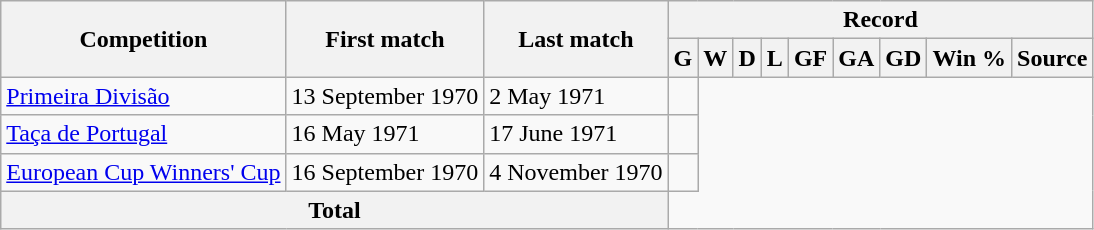<table class="wikitable" style="text-align: center">
<tr>
<th rowspan="2">Competition</th>
<th rowspan="2">First match</th>
<th rowspan="2">Last match</th>
<th colspan="9">Record</th>
</tr>
<tr>
<th>G</th>
<th>W</th>
<th>D</th>
<th>L</th>
<th>GF</th>
<th>GA</th>
<th>GD</th>
<th>Win %</th>
<th>Source</th>
</tr>
<tr>
<td align=left><a href='#'>Primeira Divisão</a></td>
<td align=left>13 September 1970</td>
<td align=left>2 May 1971<br></td>
<td align=left></td>
</tr>
<tr>
<td align=left><a href='#'>Taça de Portugal</a></td>
<td align=left>16 May 1971</td>
<td align=left>17 June 1971<br></td>
<td align=left></td>
</tr>
<tr>
<td align=left><a href='#'>European Cup Winners' Cup</a></td>
<td align=left>16 September 1970</td>
<td align=left>4 November 1970<br></td>
<td align=left></td>
</tr>
<tr>
<th colspan="3">Total<br></th>
</tr>
</table>
